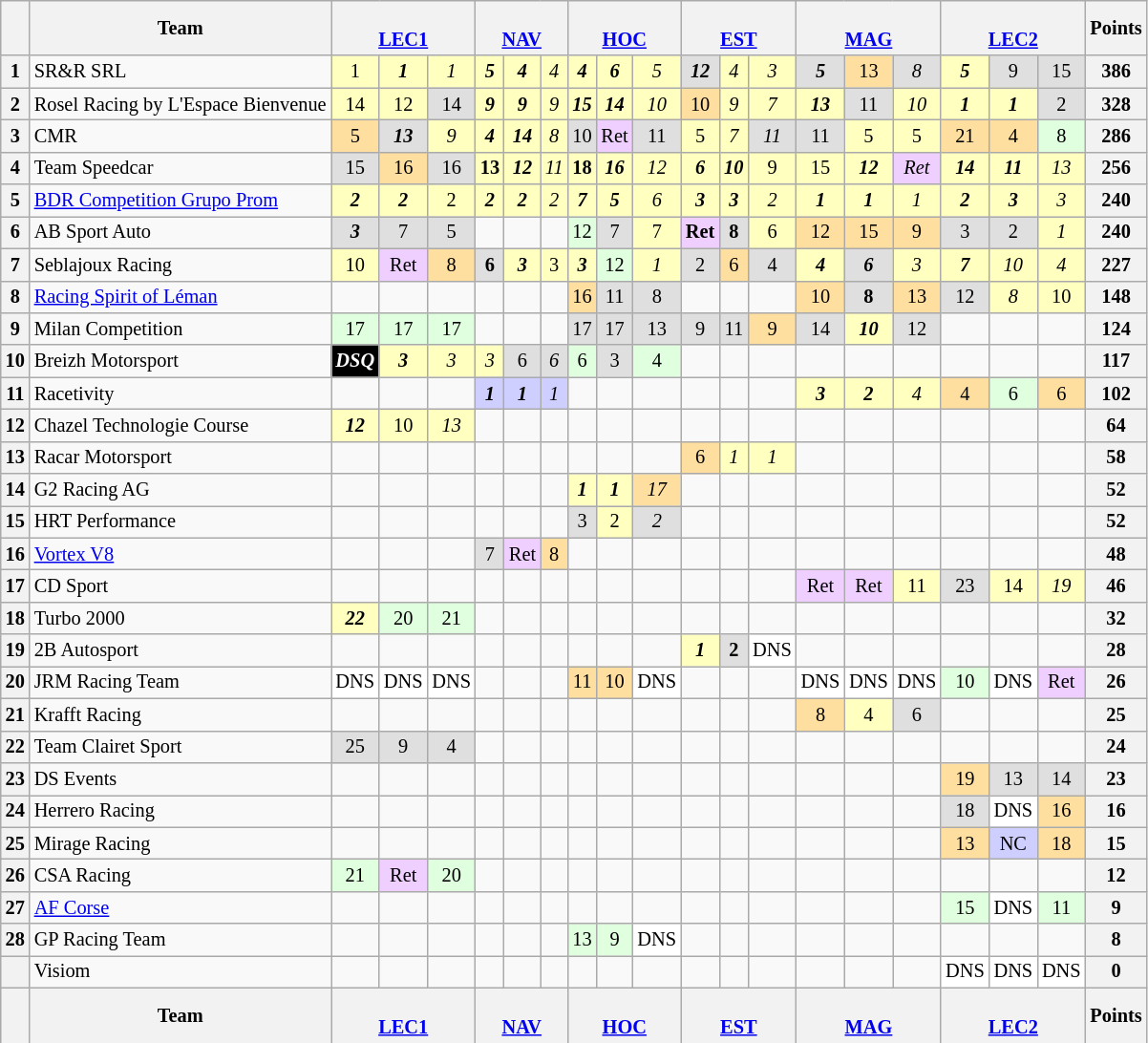<table class="wikitable" style="font-size: 85%; text-align:center;">
<tr>
<th></th>
<th>Team</th>
<th colspan=3><br><a href='#'>LEC1</a></th>
<th colspan=3><br><a href='#'>NAV</a></th>
<th colspan=3><br><a href='#'>HOC</a></th>
<th colspan=3><br><a href='#'>EST</a></th>
<th colspan=3><br><a href='#'>MAG</a></th>
<th colspan=3><br><a href='#'>LEC2</a></th>
<th>Points</th>
</tr>
<tr>
<th>1</th>
<td align=left> SR&R SRL</td>
<td style="background:#FFFFBF;">1</td>
<td style="background:#FFFFBF;"><strong><em>1</em></strong></td>
<td style="background:#FFFFBF;"><em>1</em></td>
<td style="background:#FFFFBF;"><strong><em>5</em></strong></td>
<td style="background:#FFFFBF;"><strong><em>4</em></strong></td>
<td style="background:#FFFFBF;"><em>4</em></td>
<td style="background:#FFFFBF;"><strong><em>4</em></strong></td>
<td style="background:#FFFFBF;"><strong><em>6</em></strong></td>
<td style="background:#FFFFBF;"><em>5</em></td>
<td style="background:#DFDFDF;"><strong><em>12</em></strong></td>
<td style="background:#FFFFBF;"><em>4</em></td>
<td style="background:#FFFFBF;"><em>3</em></td>
<td style="background:#DFDFDF;"><strong><em>5</em></strong></td>
<td style="background:#FFDF9F;">13</td>
<td style="background:#DFDFDF;"><em>8</em></td>
<td style="background:#FFFFBF;"><strong><em>5</em></strong></td>
<td style="background:#DFDFDF;">9</td>
<td style="background:#DFDFDF;">15</td>
<th>386</th>
</tr>
<tr>
<th>2</th>
<td align=left> Rosel Racing by L'Espace Bienvenue</td>
<td style="background:#FFFFBF;">14</td>
<td style="background:#FFFFBF;">12</td>
<td style="background:#DFDFDF;">14</td>
<td style="background:#FFFFBF;"><strong><em>9</em></strong></td>
<td style="background:#FFFFBF;"><strong><em>9</em></strong></td>
<td style="background:#FFFFBF;"><em>9</em></td>
<td style="background:#FFFFBF;"><strong><em>15</em></strong></td>
<td style="background:#FFFFBF;"><strong><em>14</em></strong></td>
<td style="background:#FFFFBF;"><em>10</em></td>
<td style="background:#FFDF9F;">10</td>
<td style="background:#FFFFBF;"><em>9</em></td>
<td style="background:#FFFFBF;"><em>7</em></td>
<td style="background:#FFFFBF;"><strong><em>13</em></strong></td>
<td style="background:#DFDFDF;">11</td>
<td style="background:#FFFFBF;"><em>10</em></td>
<td style="background:#FFFFBF;"><strong><em>1</em></strong></td>
<td style="background:#FFFFBF;"><strong><em>1</em></strong></td>
<td style="background:#DFDFDF;">2</td>
<th>328</th>
</tr>
<tr>
<th>3</th>
<td align=left> CMR</td>
<td style="background:#FFDF9F;">5</td>
<td style="background:#DFDFDF;"><strong><em>13</em></strong></td>
<td style="background:#FFFFBF;"><em>9</em></td>
<td style="background:#FFFFBF;"><strong><em>4</em></strong></td>
<td style="background:#FFFFBF;"><strong><em>14</em></strong></td>
<td style="background:#FFFFBF;"><em>8</em></td>
<td style="background:#DFDFDF;">10</td>
<td style="background:#EFCFFF;">Ret</td>
<td style="background:#DFDFDF;">11</td>
<td style="background:#FFFFBF;">5</td>
<td style="background:#FFFFBF;"><em>7</em></td>
<td style="background:#DFDFDF;"><em>11</em></td>
<td style="background:#DFDFDF;">11</td>
<td style="background:#FFFFBF;">5</td>
<td style="background:#FFFFBF;">5</td>
<td style="background:#FFDF9F;">21</td>
<td style="background:#FFDF9F;">4</td>
<td style="background:#DFFFDF;">8</td>
<th>286</th>
</tr>
<tr>
<th>4</th>
<td align=left> Team Speedcar</td>
<td style="background:#DFDFDF;">15</td>
<td style="background:#FFDF9F;">16</td>
<td style="background:#DFDFDF;">16</td>
<td style="background:#FFFFBF;"><strong>13</strong></td>
<td style="background:#FFFFBF;"><strong><em>12</em></strong></td>
<td style="background:#FFFFBF;"><em>11</em></td>
<td style="background:#FFFFBF;"><strong>18</strong></td>
<td style="background:#FFFFBF;"><strong><em>16</em></strong></td>
<td style="background:#FFFFBF;"><em>12</em></td>
<td style="background:#FFFFBF;"><strong><em>6</em></strong></td>
<td style="background:#FFFFBF;"><strong><em>10</em></strong></td>
<td style="background:#FFFFBF;">9</td>
<td style="background:#FFFFBF;">15</td>
<td style="background:#FFFFBF;"><strong><em>12</em></strong></td>
<td style="background:#EFCFFF;"><em>Ret</em></td>
<td style="background:#FFFFBF;"><strong><em>14</em></strong></td>
<td style="background:#FFFFBF;"><strong><em>11</em></strong></td>
<td style="background:#FFFFBF;"><em>13</em></td>
<th>256</th>
</tr>
<tr>
<th>5</th>
<td align=left> <a href='#'>BDR Competition Grupo Prom</a></td>
<td style="background:#FFFFBF;"><strong><em>2</em></strong></td>
<td style="background:#FFFFBF;"><strong><em>2</em></strong></td>
<td style="background:#FFFFBF;">2</td>
<td style="background:#FFFFBF;"><strong><em>2</em></strong></td>
<td style="background:#FFFFBF;"><strong><em>2</em></strong></td>
<td style="background:#FFFFBF;"><em>2</em></td>
<td style="background:#FFFFBF;"><strong><em>7</em></strong></td>
<td style="background:#FFFFBF;"><strong><em>5</em></strong></td>
<td style="background:#FFFFBF;"><em>6</em></td>
<td style="background:#FFFFBF;"><strong><em>3</em></strong></td>
<td style="background:#FFFFBF;"><strong><em>3</em></strong></td>
<td style="background:#FFFFBF;"><em>2</em></td>
<td style="background:#FFFFBF;"><strong><em>1</em></strong></td>
<td style="background:#FFFFBF;"><strong><em>1</em></strong></td>
<td style="background:#FFFFBF;"><em>1</em></td>
<td style="background:#FFFFBF;"><strong><em>2</em></strong></td>
<td style="background:#FFFFBF;"><strong><em>3</em></strong></td>
<td style="background:#FFFFBF;"><em>3</em></td>
<th>240</th>
</tr>
<tr>
<th>6</th>
<td align=left> AB Sport Auto</td>
<td style="background:#DFDFDF;"><strong><em>3</em></strong></td>
<td style="background:#DFDFDF;">7</td>
<td style="background:#DFDFDF;">5</td>
<td></td>
<td></td>
<td></td>
<td style="background:#DFFFDF;">12</td>
<td style="background:#DFDFDF;">7</td>
<td style="background:#FFFFBF;">7</td>
<td style="background:#EFCFFF;"><strong>Ret</strong></td>
<td style="background:#DFDFDF;"><strong>8</strong></td>
<td style="background:#FFFFBF;">6</td>
<td style="background:#FFDF9F;">12</td>
<td style="background:#FFDF9F;">15</td>
<td style="background:#FFDF9F;">9</td>
<td style="background:#DFDFDF;">3</td>
<td style="background:#DFDFDF;">2</td>
<td style="background:#FFFFBF;"><em>1</em></td>
<th>240</th>
</tr>
<tr>
<th>7</th>
<td align=left> Seblajoux Racing</td>
<td style="background:#FFFFBF;">10</td>
<td style="background:#EFCFFF;">Ret</td>
<td style="background:#FFDF9F;">8</td>
<td style="background:#DFDFDF;"><strong>6</strong></td>
<td style="background:#FFFFBF;"><strong><em>3</em></strong></td>
<td style="background:#FFFFBF;">3</td>
<td style="background:#FFFFBF;"><strong><em>3</em></strong></td>
<td style="background:#DFFFDF;">12</td>
<td style="background:#FFFFBF;"><em>1</em></td>
<td style="background:#DFDFDF;">2</td>
<td style="background:#FFDF9F;">6</td>
<td style="background:#DFDFDF;">4</td>
<td style="background:#FFFFBF;"><strong><em>4</em></strong></td>
<td style="background:#DFDFDF;"><strong><em>6</em></strong></td>
<td style="background:#FFFFBF;"><em>3</em></td>
<td style="background:#FFFFBF;"><strong><em>7</em></strong></td>
<td style="background:#FFFFBF;"><em>10</em></td>
<td style="background:#FFFFBF;"><em>4</em></td>
<th>227</th>
</tr>
<tr>
<th>8</th>
<td align=left> <a href='#'>Racing Spirit of Léman</a></td>
<td></td>
<td></td>
<td></td>
<td></td>
<td></td>
<td></td>
<td style="background:#FFDF9F;">16</td>
<td style="background:#DFDFDF;">11</td>
<td style="background:#DFDFDF;">8</td>
<td></td>
<td></td>
<td></td>
<td style="background:#FFDF9F;">10</td>
<td style="background:#DFDFDF;"><strong>8</strong></td>
<td style="background:#FFDF9F;">13</td>
<td style="background:#DFDFDF;">12</td>
<td style="background:#FFFFBF;"><em>8</em></td>
<td style="background:#FFFFBF;">10</td>
<th>148</th>
</tr>
<tr>
<th>9</th>
<td align=left> Milan Competition</td>
<td style="background:#DFFFDF;">17</td>
<td style="background:#DFFFDF;">17</td>
<td style="background:#DFFFDF;">17</td>
<td></td>
<td></td>
<td></td>
<td style="background:#DFDFDF;">17</td>
<td style="background:#DFDFDF;">17</td>
<td style="background:#DFDFDF;">13</td>
<td style="background:#DFDFDF;">9</td>
<td style="background:#DFDFDF;">11</td>
<td style="background:#FFDF9F;">9</td>
<td style="background:#DFDFDF;">14</td>
<td style="background:#FFFFBF;"><strong><em>10</em></strong></td>
<td style="background:#DFDFDF;">12</td>
<td></td>
<td></td>
<td></td>
<th>124</th>
</tr>
<tr>
<th>10</th>
<td align=left> Breizh Motorsport</td>
<td style="background:#000000; color:#ffffff;"><strong><em>DSQ</em></strong></td>
<td style="background:#FFFFBF;"><strong><em>3</em></strong></td>
<td style="background:#FFFFBF;"><em>3</em></td>
<td style="background:#FFFFBF;"><em>3</em></td>
<td style="background:#DFDFDF;">6</td>
<td style="background:#DFDFDF;"><em>6</em></td>
<td style="background:#DFFFDF;">6</td>
<td style="background:#DFDFDF;">3</td>
<td style="background:#DFFFDF;">4</td>
<td></td>
<td></td>
<td></td>
<td></td>
<td></td>
<td></td>
<td></td>
<td></td>
<td></td>
<th>117</th>
</tr>
<tr>
<th>11</th>
<td align=left> Racetivity</td>
<td></td>
<td></td>
<td></td>
<td style="background:#CFCFFF;"><strong><em>1</em></strong></td>
<td style="background:#CFCFFF;"><strong><em>1</em></strong></td>
<td style="background:#CFCFFF;"><em>1</em></td>
<td></td>
<td></td>
<td></td>
<td></td>
<td></td>
<td></td>
<td style="background:#FFFFBF;"><strong><em>3</em></strong></td>
<td style="background:#FFFFBF;"><strong><em>2</em></strong></td>
<td style="background:#FFFFBF;"><em>4</em></td>
<td style="background:#FFDF9F;">4</td>
<td style="background:#DFFFDF;">6</td>
<td style="background:#FFDF9F;">6</td>
<th>102</th>
</tr>
<tr>
<th>12</th>
<td align=left> Chazel Technologie Course</td>
<td style="background:#FFFFBF;"><strong><em>12</em></strong></td>
<td style="background:#FFFFBF;">10</td>
<td style="background:#FFFFBF;"><em>13</em></td>
<td></td>
<td></td>
<td></td>
<td></td>
<td></td>
<td></td>
<td></td>
<td></td>
<td></td>
<td></td>
<td></td>
<td></td>
<td></td>
<td></td>
<td></td>
<th>64</th>
</tr>
<tr>
<th>13</th>
<td align=left> Racar Motorsport</td>
<td></td>
<td></td>
<td></td>
<td></td>
<td></td>
<td></td>
<td></td>
<td></td>
<td></td>
<td style="background:#FFDF9F;">6</td>
<td style="background:#FFFFBF;"><em>1</em></td>
<td style="background:#FFFFBF;"><em>1</em></td>
<td></td>
<td></td>
<td></td>
<td></td>
<td></td>
<td></td>
<th>58</th>
</tr>
<tr>
<th>14</th>
<td align=left> G2 Racing AG</td>
<td></td>
<td></td>
<td></td>
<td></td>
<td></td>
<td></td>
<td style="background:#FFFFBF;"><strong><em>1</em></strong></td>
<td style="background:#FFFFBF;"><strong><em>1</em></strong></td>
<td style="background:#FFDF9F;"><em>17</em></td>
<td></td>
<td></td>
<td></td>
<td></td>
<td></td>
<td></td>
<td></td>
<td></td>
<td></td>
<th>52</th>
</tr>
<tr>
<th>15</th>
<td align=left> HRT Performance</td>
<td></td>
<td></td>
<td></td>
<td></td>
<td></td>
<td></td>
<td style="background:#DFDFDF;">3</td>
<td style="background:#FFFFBF;">2</td>
<td style="background:#DFDFDF;"><em>2</em></td>
<td></td>
<td></td>
<td></td>
<td></td>
<td></td>
<td></td>
<td></td>
<td></td>
<td></td>
<th>52</th>
</tr>
<tr>
<th>16</th>
<td align=left> <a href='#'>Vortex V8</a></td>
<td></td>
<td></td>
<td></td>
<td style="background:#DFDFDF;">7</td>
<td style="background:#EFCFFF;">Ret</td>
<td style="background:#FFDF9F;">8</td>
<td></td>
<td></td>
<td></td>
<td></td>
<td></td>
<td></td>
<td></td>
<td></td>
<td></td>
<td></td>
<td></td>
<td></td>
<th>48</th>
</tr>
<tr>
<th>17</th>
<td align=left> CD Sport</td>
<td></td>
<td></td>
<td></td>
<td></td>
<td></td>
<td></td>
<td></td>
<td></td>
<td></td>
<td></td>
<td></td>
<td></td>
<td style="background:#EFCFFF;">Ret</td>
<td style="background:#EFCFFF;">Ret</td>
<td style="background:#FFFFBF;">11</td>
<td style="background:#DFDFDF;">23</td>
<td style="background:#FFFFBF;">14</td>
<td style="background:#FFFFBF;"><em>19</em></td>
<th>46</th>
</tr>
<tr>
<th>18</th>
<td align=left> Turbo 2000</td>
<td style="background:#FFFFBF;"><strong><em>22</em></strong></td>
<td style="background:#DFFFDF;">20</td>
<td style="background:#DFFFDF;">21</td>
<td></td>
<td></td>
<td></td>
<td></td>
<td></td>
<td></td>
<td></td>
<td></td>
<td></td>
<td></td>
<td></td>
<td></td>
<td></td>
<td></td>
<td></td>
<th>32</th>
</tr>
<tr>
<th>19</th>
<td align=left> 2B Autosport</td>
<td></td>
<td></td>
<td></td>
<td></td>
<td></td>
<td></td>
<td></td>
<td></td>
<td></td>
<td style="background:#FFFFBF;"><strong><em>1</em></strong></td>
<td style="background:#DFDFDF;"><strong>2</strong></td>
<td style="background:#FFFFFF;">DNS</td>
<td></td>
<td></td>
<td></td>
<td></td>
<td></td>
<td></td>
<th>28</th>
</tr>
<tr>
<th>20</th>
<td align=left> JRM Racing Team</td>
<td style="background:#FFFFFF;">DNS</td>
<td style="background:#FFFFFF;">DNS</td>
<td style="background:#FFFFFF;">DNS</td>
<td></td>
<td></td>
<td></td>
<td style="background:#FFDF9F;">11</td>
<td style="background:#FFDF9F;">10</td>
<td style="background:#FFFFFF;">DNS</td>
<td></td>
<td></td>
<td></td>
<td style="background:#FFFFFF;">DNS</td>
<td style="background:#FFFFFF;">DNS</td>
<td style="background:#FFFFFF;">DNS</td>
<td style="background:#DFFFDF;">10</td>
<td style="background:#FFFFFF;">DNS</td>
<td style="background:#EFCFFF;">Ret</td>
<th>26</th>
</tr>
<tr>
<th>21</th>
<td align=left> Krafft Racing</td>
<td></td>
<td></td>
<td></td>
<td></td>
<td></td>
<td></td>
<td></td>
<td></td>
<td></td>
<td></td>
<td></td>
<td></td>
<td style="background:#FFDF9F;">8</td>
<td style="background:#FFFFBF;">4</td>
<td style="background:#DFDFDF;">6</td>
<td></td>
<td></td>
<td></td>
<th>25</th>
</tr>
<tr>
<th>22</th>
<td align=left> Team Clairet Sport</td>
<td style="background:#DFDFDF;">25</td>
<td style="background:#DFDFDF;">9</td>
<td style="background:#DFDFDF;">4</td>
<td></td>
<td></td>
<td></td>
<td></td>
<td></td>
<td></td>
<td></td>
<td></td>
<td></td>
<td></td>
<td></td>
<td></td>
<td></td>
<td></td>
<td></td>
<th>24</th>
</tr>
<tr>
<th>23</th>
<td align=left> DS Events</td>
<td></td>
<td></td>
<td></td>
<td></td>
<td></td>
<td></td>
<td></td>
<td></td>
<td></td>
<td></td>
<td></td>
<td></td>
<td></td>
<td></td>
<td></td>
<td style="background:#FFDF9F;">19</td>
<td style="background:#DFDFDF;">13</td>
<td style="background:#DFDFDF;">14</td>
<th>23</th>
</tr>
<tr>
<th>24</th>
<td align=left> Herrero Racing</td>
<td></td>
<td></td>
<td></td>
<td></td>
<td></td>
<td></td>
<td></td>
<td></td>
<td></td>
<td></td>
<td></td>
<td></td>
<td></td>
<td></td>
<td></td>
<td style="background:#DFDFDF;">18</td>
<td style="background:#FFFFFF;">DNS</td>
<td style="background:#FFDF9F;">16</td>
<th>16</th>
</tr>
<tr>
<th>25</th>
<td align=left> Mirage Racing</td>
<td></td>
<td></td>
<td></td>
<td></td>
<td></td>
<td></td>
<td></td>
<td></td>
<td></td>
<td></td>
<td></td>
<td></td>
<td></td>
<td></td>
<td></td>
<td style="background:#FFDF9F;">13</td>
<td style="background:#CFCFFF;">NC</td>
<td style="background:#FFDF9F;">18</td>
<th>15</th>
</tr>
<tr>
<th>26</th>
<td align=left> CSA Racing</td>
<td style="background:#DFFFDF;">21</td>
<td style="background:#EFCFFF;">Ret</td>
<td style="background:#DFFFDF;">20</td>
<td></td>
<td></td>
<td></td>
<td></td>
<td></td>
<td></td>
<td></td>
<td></td>
<td></td>
<td></td>
<td></td>
<td></td>
<td></td>
<td></td>
<td></td>
<th>12</th>
</tr>
<tr>
<th>27</th>
<td align=left> <a href='#'>AF Corse</a></td>
<td></td>
<td></td>
<td></td>
<td></td>
<td></td>
<td></td>
<td></td>
<td></td>
<td></td>
<td></td>
<td></td>
<td></td>
<td></td>
<td></td>
<td></td>
<td style="background:#DFFFDF;">15</td>
<td style="background:#FFFFFF;">DNS</td>
<td style="background:#DFFFDF;">11</td>
<th>9</th>
</tr>
<tr>
<th>28</th>
<td align=left> GP Racing Team</td>
<td></td>
<td></td>
<td></td>
<td></td>
<td></td>
<td></td>
<td style="background:#DFFFDF;">13</td>
<td style="background:#DFFFDF;">9</td>
<td style="background:#FFFFFF;">DNS</td>
<td></td>
<td></td>
<td></td>
<td></td>
<td></td>
<td></td>
<td></td>
<td></td>
<td></td>
<th>8</th>
</tr>
<tr>
<th></th>
<td align=left> Visiom</td>
<td></td>
<td></td>
<td></td>
<td></td>
<td></td>
<td></td>
<td></td>
<td></td>
<td></td>
<td></td>
<td></td>
<td></td>
<td></td>
<td></td>
<td></td>
<td style="background:#FFFFFF;">DNS</td>
<td style="background:#FFFFFF;">DNS</td>
<td style="background:#FFFFFF;">DNS</td>
<th>0</th>
</tr>
<tr>
<th></th>
<th>Team</th>
<th colspan=3><br><a href='#'>LEC1</a></th>
<th colspan=3><br><a href='#'>NAV</a></th>
<th colspan=3><br><a href='#'>HOC</a></th>
<th colspan=3><br><a href='#'>EST</a></th>
<th colspan=3><br><a href='#'>MAG</a></th>
<th colspan=3><br><a href='#'>LEC2</a></th>
<th>Points</th>
</tr>
<tr>
</tr>
</table>
